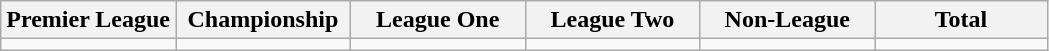<table class="wikitable">
<tr>
<th width="16.7%">Premier League</th>
<th width="16.7%">Championship</th>
<th width="16.7%">League One</th>
<th width="16.7%">League Two</th>
<th width="16.7%">Non-League</th>
<th width="16.7%">Total</th>
</tr>
<tr>
<td></td>
<td></td>
<td></td>
<td></td>
<td></td>
<td></td>
</tr>
</table>
